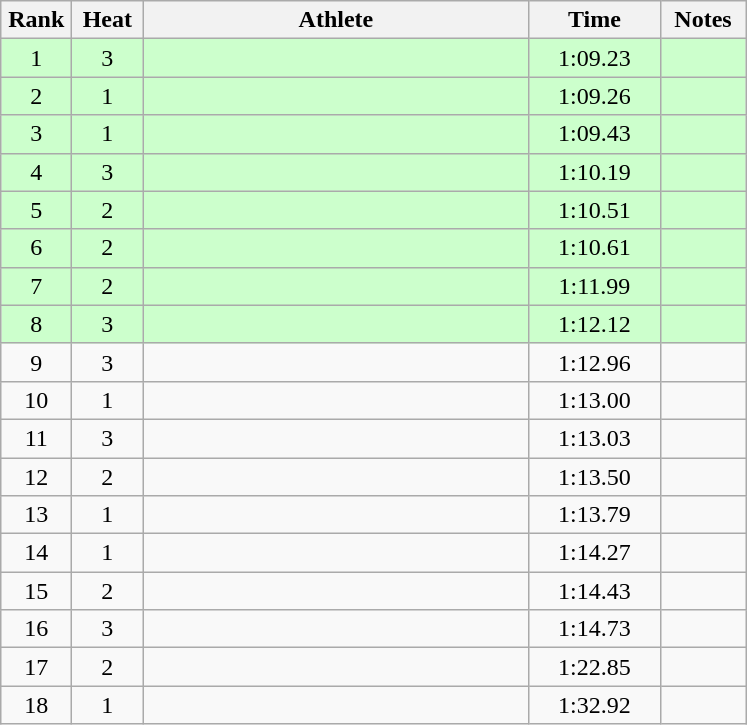<table class="wikitable" style="text-align:center">
<tr>
<th width=40>Rank</th>
<th width=40>Heat</th>
<th width=250>Athlete</th>
<th width=80>Time</th>
<th width=50>Notes</th>
</tr>
<tr bgcolor=ccffcc>
<td>1</td>
<td>3</td>
<td align=left></td>
<td>1:09.23</td>
<td></td>
</tr>
<tr bgcolor=ccffcc>
<td>2</td>
<td>1</td>
<td align=left></td>
<td>1:09.26</td>
<td></td>
</tr>
<tr bgcolor=ccffcc>
<td>3</td>
<td>1</td>
<td align=left></td>
<td>1:09.43</td>
<td></td>
</tr>
<tr bgcolor=ccffcc>
<td>4</td>
<td>3</td>
<td align=left></td>
<td>1:10.19</td>
<td></td>
</tr>
<tr bgcolor=ccffcc>
<td>5</td>
<td>2</td>
<td align=left></td>
<td>1:10.51</td>
<td></td>
</tr>
<tr bgcolor=ccffcc>
<td>6</td>
<td>2</td>
<td align=left></td>
<td>1:10.61</td>
<td></td>
</tr>
<tr bgcolor=ccffcc>
<td>7</td>
<td>2</td>
<td align=left></td>
<td>1:11.99</td>
<td></td>
</tr>
<tr bgcolor=ccffcc>
<td>8</td>
<td>3</td>
<td align=left></td>
<td>1:12.12</td>
<td></td>
</tr>
<tr>
<td>9</td>
<td>3</td>
<td align=left></td>
<td>1:12.96</td>
<td></td>
</tr>
<tr>
<td>10</td>
<td>1</td>
<td align=left></td>
<td>1:13.00</td>
<td></td>
</tr>
<tr>
<td>11</td>
<td>3</td>
<td align=left></td>
<td>1:13.03</td>
<td></td>
</tr>
<tr>
<td>12</td>
<td>2</td>
<td align=left></td>
<td>1:13.50</td>
<td></td>
</tr>
<tr>
<td>13</td>
<td>1</td>
<td align=left></td>
<td>1:13.79</td>
<td></td>
</tr>
<tr>
<td>14</td>
<td>1</td>
<td align=left></td>
<td>1:14.27</td>
<td></td>
</tr>
<tr>
<td>15</td>
<td>2</td>
<td align=left></td>
<td>1:14.43</td>
<td></td>
</tr>
<tr>
<td>16</td>
<td>3</td>
<td align=left></td>
<td>1:14.73</td>
<td></td>
</tr>
<tr>
<td>17</td>
<td>2</td>
<td align=left></td>
<td>1:22.85</td>
<td></td>
</tr>
<tr>
<td>18</td>
<td>1</td>
<td align=left></td>
<td>1:32.92</td>
<td></td>
</tr>
</table>
